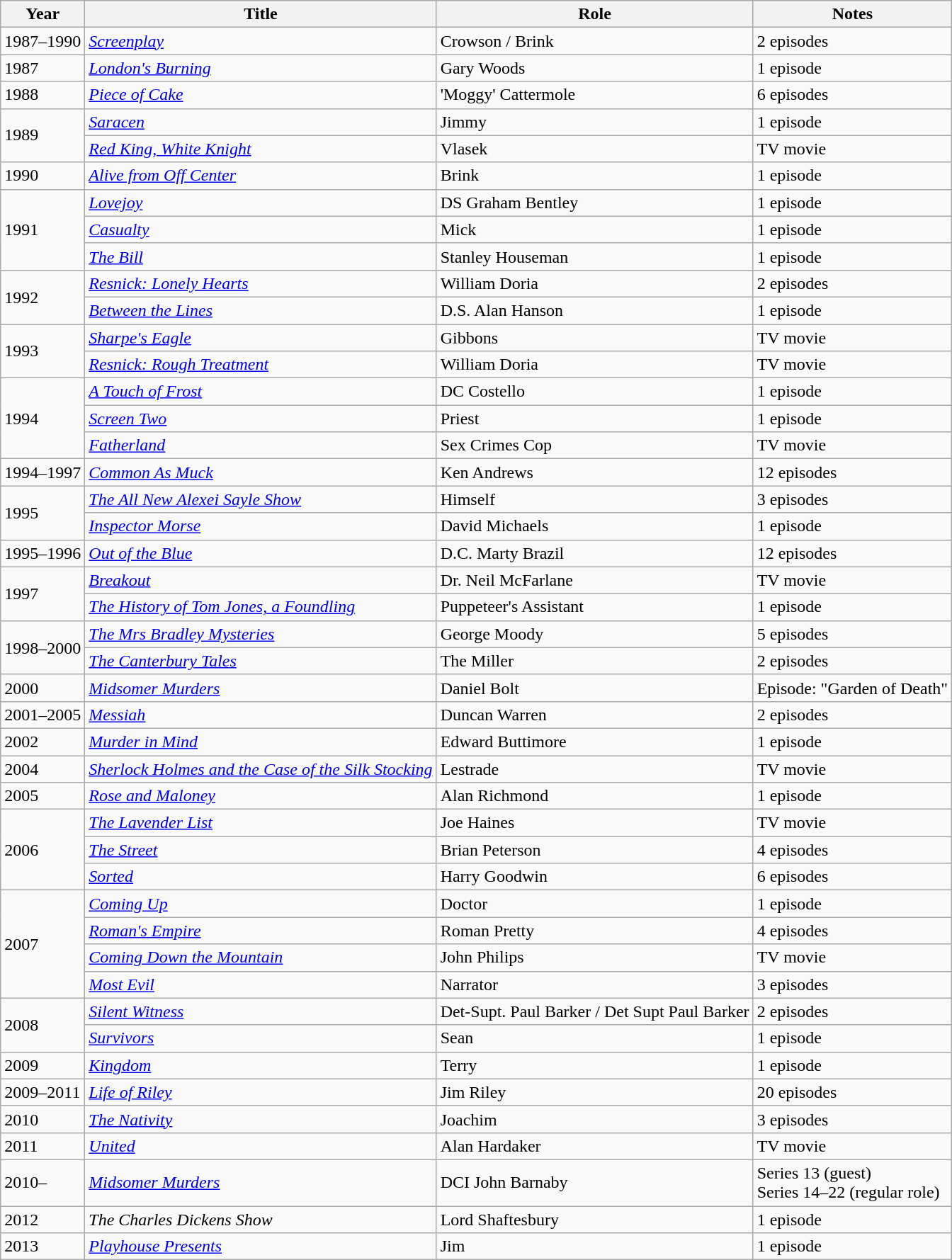<table class="wikitable">
<tr>
<th>Year</th>
<th>Title</th>
<th>Role</th>
<th>Notes</th>
</tr>
<tr>
<td>1987–1990</td>
<td><a href='#'><em>Screenplay</em></a></td>
<td>Crowson / Brink</td>
<td>2 episodes</td>
</tr>
<tr>
<td>1987</td>
<td><a href='#'><em>London's Burning</em></a></td>
<td>Gary Woods</td>
<td>1 episode</td>
</tr>
<tr>
<td>1988</td>
<td><a href='#'><em>Piece of Cake</em></a></td>
<td>'Moggy' Cattermole</td>
<td>6 episodes</td>
</tr>
<tr>
<td rowspan="2">1989</td>
<td><a href='#'><em>Saracen</em></a></td>
<td>Jimmy</td>
<td>1 episode</td>
</tr>
<tr>
<td><em><a href='#'>Red King, White Knight</a></em></td>
<td>Vlasek</td>
<td>TV movie</td>
</tr>
<tr>
<td>1990</td>
<td><em><a href='#'>Alive from Off Center</a></em></td>
<td>Brink</td>
<td>1 episode</td>
</tr>
<tr>
<td rowspan="3">1991</td>
<td><em><a href='#'>Lovejoy</a></em></td>
<td>DS Graham Bentley</td>
<td>1 episode</td>
</tr>
<tr>
<td><a href='#'><em>Casualty</em></a></td>
<td>Mick</td>
<td>1 episode</td>
</tr>
<tr>
<td><em><a href='#'>The Bill</a></em></td>
<td>Stanley Houseman</td>
<td>1 episode</td>
</tr>
<tr>
<td rowspan="2">1992</td>
<td><em><a href='#'>Resnick: Lonely Hearts</a></em></td>
<td>William Doria</td>
<td>2 episodes</td>
</tr>
<tr>
<td><em><a href='#'>Between the Lines</a></em></td>
<td>D.S. Alan Hanson</td>
<td>1 episode</td>
</tr>
<tr>
<td rowspan="2">1993</td>
<td><a href='#'><em>Sharpe's Eagle</em></a></td>
<td>Gibbons</td>
<td>TV movie</td>
</tr>
<tr>
<td><em><a href='#'>Resnick: Rough Treatment</a></em></td>
<td>William Doria</td>
<td>TV movie</td>
</tr>
<tr>
<td rowspan="3">1994</td>
<td><em><a href='#'>A Touch of Frost</a></em></td>
<td>DC Costello</td>
<td>1 episode</td>
</tr>
<tr>
<td><em><a href='#'>Screen Two</a></em></td>
<td>Priest</td>
<td>1 episode</td>
</tr>
<tr>
<td><a href='#'><em>Fatherland</em></a></td>
<td>Sex Crimes Cop</td>
<td>TV movie</td>
</tr>
<tr>
<td>1994–1997</td>
<td><em><a href='#'>Common As Muck</a></em></td>
<td>Ken Andrews</td>
<td>12 episodes</td>
</tr>
<tr>
<td rowspan="2">1995</td>
<td><em><a href='#'>The All New Alexei Sayle Show</a></em></td>
<td>Himself</td>
<td>3 episodes</td>
</tr>
<tr>
<td><a href='#'><em>Inspector Morse</em></a></td>
<td>David Michaels</td>
<td>1 episode</td>
</tr>
<tr>
<td>1995–1996</td>
<td><em><a href='#'>Out of the Blue</a></em></td>
<td>D.C. Marty Brazil</td>
<td>12 episodes</td>
</tr>
<tr>
<td rowspan="2">1997</td>
<td><em><a href='#'>Breakout</a></em></td>
<td>Dr. Neil McFarlane</td>
<td>TV movie</td>
</tr>
<tr>
<td><em><a href='#'>The History of Tom Jones, a Foundling</a></em></td>
<td>Puppeteer's Assistant</td>
<td>1 episode</td>
</tr>
<tr>
<td rowspan="2">1998–2000</td>
<td><em><a href='#'>The Mrs Bradley Mysteries</a></em></td>
<td>George Moody</td>
<td>5 episodes</td>
</tr>
<tr>
<td><em><a href='#'>The Canterbury Tales</a></em></td>
<td>The Miller</td>
<td>2 episodes</td>
</tr>
<tr>
<td>2000</td>
<td><em><a href='#'>Midsomer Murders</a></em></td>
<td>Daniel Bolt</td>
<td>Episode: "Garden of Death"</td>
</tr>
<tr>
<td>2001–2005</td>
<td><a href='#'><em>Messiah</em></a></td>
<td>Duncan Warren</td>
<td>2 episodes</td>
</tr>
<tr>
<td>2002</td>
<td><a href='#'><em>Murder in Mind</em></a></td>
<td>Edward Buttimore</td>
<td>1 episode</td>
</tr>
<tr>
<td>2004</td>
<td><em><a href='#'>Sherlock Holmes and the Case of the Silk Stocking</a></em></td>
<td>Lestrade</td>
<td>TV movie</td>
</tr>
<tr>
<td>2005</td>
<td><em><a href='#'>Rose and Maloney</a></em></td>
<td>Alan Richmond</td>
<td>1 episode</td>
</tr>
<tr>
<td rowspan="3">2006</td>
<td><em><a href='#'>The Lavender List</a></em></td>
<td>Joe Haines</td>
<td>TV movie</td>
</tr>
<tr>
<td><em><a href='#'>The Street</a></em></td>
<td>Brian Peterson</td>
<td>4 episodes</td>
</tr>
<tr>
<td><em><a href='#'>Sorted</a></em></td>
<td>Harry Goodwin</td>
<td>6 episodes</td>
</tr>
<tr>
<td rowspan="4">2007</td>
<td><em><a href='#'>Coming Up</a></em></td>
<td>Doctor</td>
<td>1 episode</td>
</tr>
<tr>
<td><em><a href='#'>Roman's Empire</a></em></td>
<td>Roman Pretty</td>
<td>4 episodes</td>
</tr>
<tr>
<td><em><a href='#'>Coming Down the Mountain</a></em></td>
<td>John Philips</td>
<td>TV movie</td>
</tr>
<tr>
<td><em><a href='#'>Most Evil</a></em></td>
<td>Narrator</td>
<td>3 episodes</td>
</tr>
<tr>
<td rowspan="2">2008</td>
<td><em><a href='#'>Silent Witness</a></em></td>
<td>Det-Supt. Paul Barker / Det Supt Paul Barker</td>
<td>2 episodes</td>
</tr>
<tr>
<td><a href='#'><em>Survivors</em></a></td>
<td>Sean</td>
<td>1 episode</td>
</tr>
<tr>
<td>2009</td>
<td><a href='#'><em>Kingdom</em></a></td>
<td>Terry</td>
<td>1 episode</td>
</tr>
<tr>
<td>2009–2011</td>
<td><a href='#'><em>Life of Riley</em></a></td>
<td>Jim Riley</td>
<td>20 episodes</td>
</tr>
<tr>
<td>2010</td>
<td><a href='#'><em>The Nativity</em></a></td>
<td>Joachim</td>
<td>3 episodes</td>
</tr>
<tr>
<td>2011</td>
<td><em><a href='#'>United</a></em></td>
<td>Alan Hardaker</td>
<td>TV movie</td>
</tr>
<tr>
<td>2010–</td>
<td><em> <a href='#'>Midsomer Murders</a></em></td>
<td>DCI John Barnaby</td>
<td>Series 13 (guest)<br>Series 14–22 (regular role)</td>
</tr>
<tr>
<td>2012</td>
<td><em>The Charles Dickens Show</em></td>
<td>Lord Shaftesbury</td>
<td>1 episode</td>
</tr>
<tr>
<td>2013</td>
<td><em><a href='#'>Playhouse Presents</a></em></td>
<td>Jim</td>
<td>1 episode</td>
</tr>
</table>
